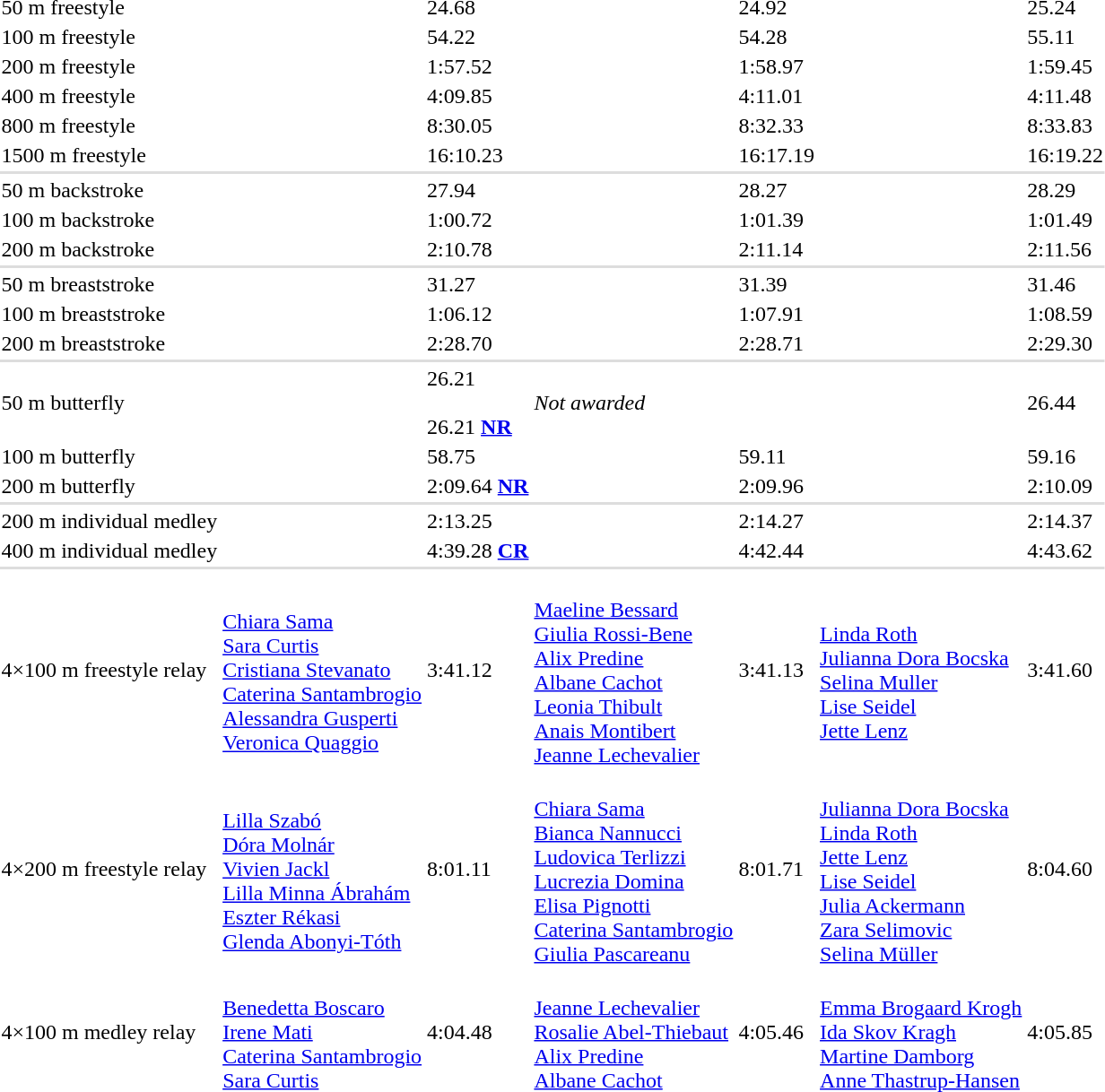<table>
<tr>
<td>50 m freestyle</td>
<td></td>
<td>24.68</td>
<td></td>
<td>24.92</td>
<td></td>
<td>25.24</td>
</tr>
<tr>
<td>100 m freestyle</td>
<td></td>
<td>54.22</td>
<td></td>
<td>54.28</td>
<td></td>
<td>55.11</td>
</tr>
<tr>
<td>200 m freestyle</td>
<td></td>
<td>1:57.52</td>
<td></td>
<td>1:58.97</td>
<td></td>
<td>1:59.45</td>
</tr>
<tr>
<td>400 m freestyle</td>
<td></td>
<td>4:09.85</td>
<td></td>
<td>4:11.01</td>
<td></td>
<td>4:11.48</td>
</tr>
<tr>
<td>800 m freestyle</td>
<td></td>
<td>8:30.05</td>
<td></td>
<td>8:32.33</td>
<td></td>
<td>8:33.83</td>
</tr>
<tr>
<td>1500 m freestyle</td>
<td></td>
<td>16:10.23</td>
<td></td>
<td>16:17.19</td>
<td></td>
<td>16:19.22</td>
</tr>
<tr bgcolor=#DDDDDD>
<td colspan=7></td>
</tr>
<tr>
<td>50 m backstroke</td>
<td></td>
<td>27.94</td>
<td></td>
<td>28.27</td>
<td></td>
<td>28.29</td>
</tr>
<tr>
<td>100 m backstroke</td>
<td></td>
<td>1:00.72</td>
<td></td>
<td>1:01.39</td>
<td></td>
<td>1:01.49</td>
</tr>
<tr>
<td>200 m backstroke</td>
<td></td>
<td>2:10.78</td>
<td></td>
<td>2:11.14</td>
<td></td>
<td>2:11.56</td>
</tr>
<tr bgcolor=#DDDDDD>
<td colspan=7></td>
</tr>
<tr>
<td>50 m breaststroke</td>
<td></td>
<td>31.27</td>
<td></td>
<td>31.39</td>
<td></td>
<td>31.46</td>
</tr>
<tr>
<td>100 m breaststroke</td>
<td></td>
<td>1:06.12</td>
<td></td>
<td>1:07.91</td>
<td></td>
<td>1:08.59</td>
</tr>
<tr>
<td>200 m breaststroke</td>
<td></td>
<td>2:28.70</td>
<td></td>
<td>2:28.71</td>
<td></td>
<td>2:29.30</td>
</tr>
<tr bgcolor=#DDDDDD>
<td colspan=7></td>
</tr>
<tr>
<td>50 m butterfly</td>
<td><br></td>
<td>26.21<br><br>26.21 <strong><a href='#'>NR</a></strong></td>
<td><em>Not awarded</em></td>
<td></td>
<td></td>
<td>26.44</td>
</tr>
<tr>
<td>100 m butterfly</td>
<td></td>
<td>58.75</td>
<td></td>
<td>59.11</td>
<td></td>
<td>59.16</td>
</tr>
<tr>
<td>200 m butterfly</td>
<td></td>
<td>2:09.64 <strong><a href='#'>NR</a></strong></td>
<td></td>
<td>2:09.96</td>
<td></td>
<td>2:10.09</td>
</tr>
<tr bgcolor=#DDDDDD>
<td colspan=7></td>
</tr>
<tr>
<td>200 m individual medley</td>
<td></td>
<td>2:13.25</td>
<td></td>
<td>2:14.27</td>
<td></td>
<td>2:14.37</td>
</tr>
<tr>
<td>400 m individual medley</td>
<td></td>
<td>4:39.28 <strong><a href='#'>CR</a></strong></td>
<td></td>
<td>4:42.44</td>
<td></td>
<td>4:43.62</td>
</tr>
<tr bgcolor=#DDDDDD>
<td colspan=7></td>
</tr>
<tr>
<td>4×100 m freestyle relay</td>
<td><br><a href='#'>Chiara Sama</a><br><a href='#'>Sara Curtis</a><br><a href='#'>Cristiana Stevanato</a><br><a href='#'>Caterina Santambrogio</a><br><a href='#'>Alessandra Gusperti</a><br><a href='#'>Veronica Quaggio</a></td>
<td>3:41.12</td>
<td><br><a href='#'>Maeline Bessard</a><br><a href='#'>Giulia Rossi-Bene</a><br><a href='#'>Alix Predine</a><br><a href='#'>Albane Cachot</a><br><a href='#'>Leonia Thibult</a><br><a href='#'>Anais Montibert</a><br><a href='#'>Jeanne Lechevalier</a></td>
<td>3:41.13</td>
<td><br><a href='#'>Linda Roth</a><br><a href='#'>Julianna Dora Bocska</a><br><a href='#'>Selina Muller</a><br><a href='#'>Lise Seidel</a><br><a href='#'>Jette Lenz</a></td>
<td>3:41.60</td>
</tr>
<tr>
<td>4×200 m freestyle relay</td>
<td><br><a href='#'>Lilla Szabó</a><br><a href='#'>Dóra Molnár</a><br><a href='#'>Vivien Jackl</a><br><a href='#'>Lilla Minna Ábrahám</a><br><a href='#'>Eszter Rékasi</a><br><a href='#'>Glenda Abonyi-Tóth</a></td>
<td>8:01.11</td>
<td><br><a href='#'>Chiara Sama</a><br><a href='#'>Bianca Nannucci</a><br><a href='#'>Ludovica Terlizzi</a><br><a href='#'>Lucrezia Domina</a><br><a href='#'>Elisa Pignotti</a><br><a href='#'>Caterina Santambrogio</a><br><a href='#'>Giulia Pascareanu</a></td>
<td>8:01.71</td>
<td><br><a href='#'>Julianna Dora Bocska</a><br><a href='#'>Linda Roth</a><br><a href='#'>Jette Lenz</a><br><a href='#'>Lise Seidel</a><br><a href='#'>Julia Ackermann</a><br><a href='#'>Zara Selimovic</a><br><a href='#'>Selina Müller</a></td>
<td>8:04.60</td>
</tr>
<tr>
<td>4×100 m medley relay</td>
<td><br><a href='#'>Benedetta Boscaro</a><br><a href='#'>Irene Mati</a><br><a href='#'>Caterina Santambrogio</a><br><a href='#'>Sara Curtis</a></td>
<td>4:04.48</td>
<td><br><a href='#'>Jeanne Lechevalier</a><br><a href='#'>Rosalie Abel-Thiebaut</a><br><a href='#'>Alix Predine</a><br><a href='#'>Albane Cachot</a></td>
<td>4:05.46</td>
<td><br><a href='#'>Emma Brogaard Krogh</a><br><a href='#'>Ida Skov Kragh</a><br><a href='#'>Martine Damborg</a><br><a href='#'>Anne Thastrup-Hansen</a></td>
<td>4:05.85</td>
</tr>
</table>
